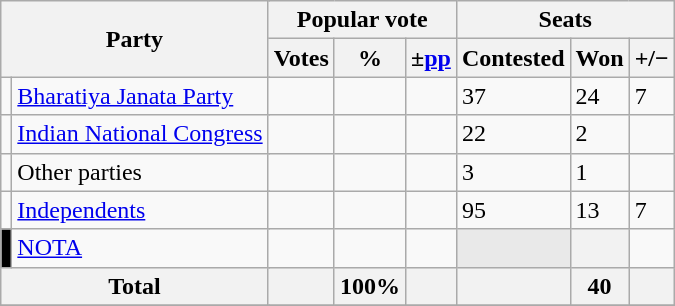<table class="wikitable">
<tr>
<th colspan="4" rowspan="2">Party</th>
<th colspan="3">Popular vote</th>
<th colspan="3">Seats</th>
</tr>
<tr>
<th>Votes</th>
<th>%</th>
<th>±<a href='#'>pp</a></th>
<th>Contested</th>
<th>Won</th>
<th><strong>+/−</strong></th>
</tr>
<tr>
<td></td>
<td colspan="3"><a href='#'>Bharatiya Janata Party</a></td>
<td></td>
<td></td>
<td></td>
<td>37</td>
<td>24</td>
<td>7</td>
</tr>
<tr>
<td></td>
<td colspan="3"><a href='#'>Indian National Congress</a></td>
<td></td>
<td></td>
<td></td>
<td>22</td>
<td>2</td>
<td></td>
</tr>
<tr>
<td></td>
<td colspan="3">Other parties</td>
<td></td>
<td></td>
<td></td>
<td>3</td>
<td>1</td>
<td></td>
</tr>
<tr>
<td></td>
<td colspan="3"><a href='#'>Independents</a></td>
<td></td>
<td></td>
<td></td>
<td>95</td>
<td>13</td>
<td>7</td>
</tr>
<tr>
<td style="background:Black; color:White"></td>
<td colspan="3"><a href='#'>NOTA</a></td>
<td></td>
<td></td>
<td></td>
<th style="background-color:#E9E9E9"></th>
<th></th>
<td></td>
</tr>
<tr>
<th colspan="4">Total</th>
<th></th>
<th>100%</th>
<th></th>
<th></th>
<th>40</th>
<th></th>
</tr>
<tr>
</tr>
</table>
